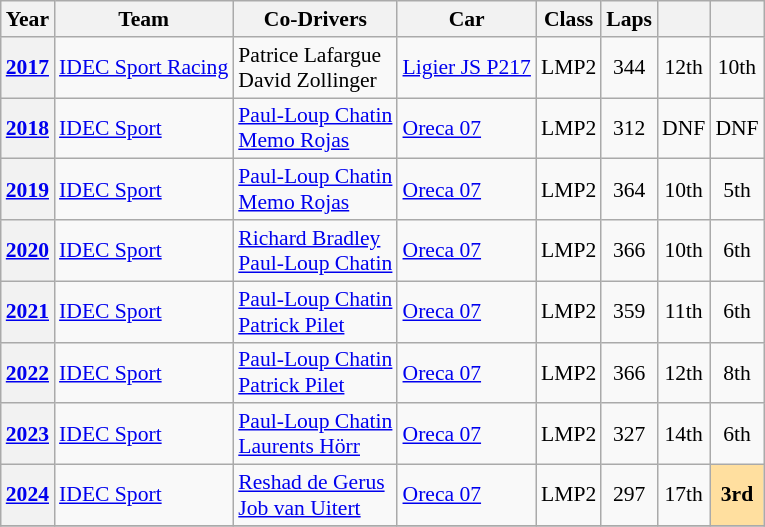<table class="wikitable" style="text-align:center; font-size:90%">
<tr>
<th>Year</th>
<th>Team</th>
<th>Co-Drivers</th>
<th>Car</th>
<th>Class</th>
<th>Laps</th>
<th></th>
<th></th>
</tr>
<tr>
<th><a href='#'>2017</a></th>
<td align="left"> <a href='#'>IDEC Sport Racing</a></td>
<td align="left"> Patrice Lafargue<br> David Zollinger</td>
<td align="left"><a href='#'>Ligier JS P217</a></td>
<td>LMP2</td>
<td>344</td>
<td>12th</td>
<td>10th</td>
</tr>
<tr>
<th><a href='#'>2018</a></th>
<td align="left"> <a href='#'>IDEC Sport</a></td>
<td align="left"> <a href='#'>Paul-Loup Chatin</a><br> <a href='#'>Memo Rojas</a></td>
<td align="left"><a href='#'>Oreca 07</a></td>
<td>LMP2</td>
<td>312</td>
<td>DNF</td>
<td>DNF</td>
</tr>
<tr>
<th><a href='#'>2019</a></th>
<td align="left"> <a href='#'>IDEC Sport</a></td>
<td align="left"> <a href='#'>Paul-Loup Chatin</a><br> <a href='#'>Memo Rojas</a></td>
<td align="left"><a href='#'>Oreca 07</a></td>
<td>LMP2</td>
<td>364</td>
<td>10th</td>
<td>5th</td>
</tr>
<tr>
<th><a href='#'>2020</a></th>
<td align="left"> <a href='#'>IDEC Sport</a></td>
<td align="left"> <a href='#'>Richard Bradley</a><br> <a href='#'>Paul-Loup Chatin</a></td>
<td align="left"><a href='#'>Oreca 07</a></td>
<td>LMP2</td>
<td>366</td>
<td>10th</td>
<td>6th</td>
</tr>
<tr>
<th><a href='#'>2021</a></th>
<td align="left"> <a href='#'>IDEC Sport</a></td>
<td align="left"> <a href='#'>Paul-Loup Chatin</a><br> <a href='#'>Patrick Pilet</a></td>
<td align="left"><a href='#'>Oreca 07</a></td>
<td>LMP2</td>
<td>359</td>
<td>11th</td>
<td>6th</td>
</tr>
<tr>
<th><a href='#'>2022</a></th>
<td align="left"> <a href='#'>IDEC Sport</a></td>
<td align="left"> <a href='#'>Paul-Loup Chatin</a><br> <a href='#'>Patrick Pilet</a></td>
<td align="left"><a href='#'>Oreca 07</a></td>
<td>LMP2</td>
<td>366</td>
<td>12th</td>
<td>8th</td>
</tr>
<tr>
<th><a href='#'>2023</a></th>
<td align="left"> <a href='#'>IDEC Sport</a></td>
<td align="left"> <a href='#'>Paul-Loup Chatin</a><br> <a href='#'>Laurents Hörr</a></td>
<td align="left"><a href='#'>Oreca 07</a></td>
<td>LMP2</td>
<td>327</td>
<td>14th</td>
<td>6th</td>
</tr>
<tr>
<th><a href='#'>2024</a></th>
<td align="left"> <a href='#'>IDEC Sport</a></td>
<td align="left"> <a href='#'>Reshad de Gerus</a><br> <a href='#'>Job van Uitert</a></td>
<td align="left"><a href='#'>Oreca 07</a></td>
<td>LMP2</td>
<td>297</td>
<td>17th</td>
<td style="background:#FFDF9F;"><strong>3rd</strong></td>
</tr>
<tr>
</tr>
</table>
